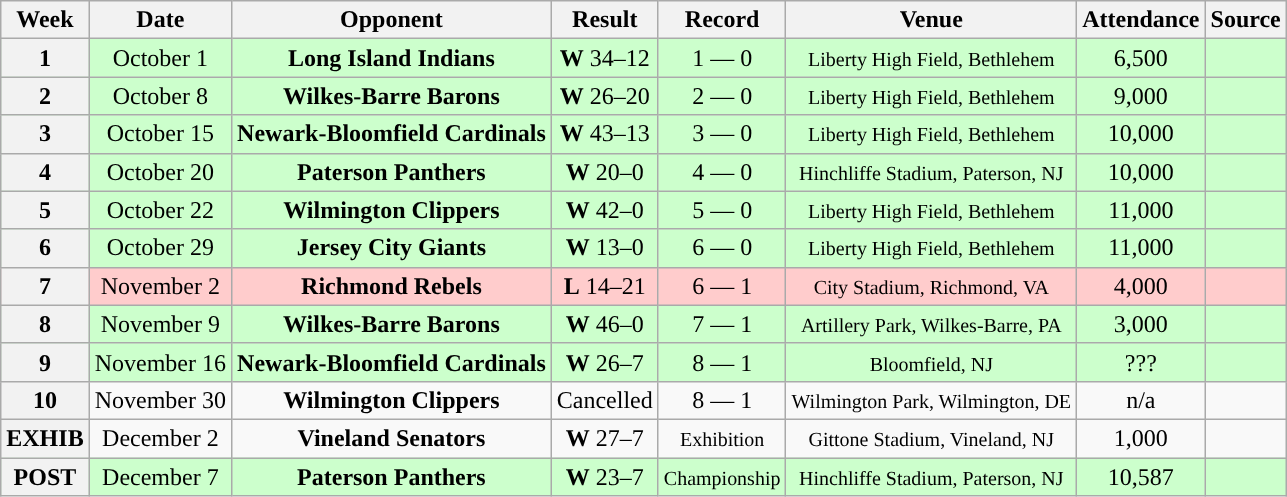<table class="wikitable" style="text-align:center">
<tr>
<th>Week</th>
<th>Date</th>
<th>Opponent</th>
<th>Result</th>
<th>Record</th>
<th>Venue</th>
<th>Attendance</th>
<th>Source</th>
</tr>
<tr style="background: #cfc;">
<th>1</th>
<td>October 1</td>
<td><strong>Long Island Indians</strong></td>
<td><strong>W</strong> 34–12</td>
<td>1 — 0</td>
<td><small>Liberty High Field, Bethlehem</small></td>
<td>6,500</td>
<td></td>
</tr>
<tr style="background: #cfc;">
<th>2</th>
<td>October 8</td>
<td><strong>Wilkes-Barre Barons</strong></td>
<td><strong>W</strong> 26–20</td>
<td>2 — 0</td>
<td><small>Liberty High Field, Bethlehem</small></td>
<td>9,000</td>
<td></td>
</tr>
<tr style="background: #cfc;">
<th>3</th>
<td>October 15</td>
<td><strong>Newark-Bloomfield Cardinals</strong></td>
<td><strong>W</strong> 43–13</td>
<td>3 — 0</td>
<td><small>Liberty High Field, Bethlehem</small></td>
<td>10,000</td>
<td></td>
</tr>
<tr style="background: #cfc;">
<th>4</th>
<td>October 20</td>
<td><strong>Paterson Panthers</strong></td>
<td><strong>W</strong> 20–0</td>
<td>4 — 0</td>
<td><small>Hinchliffe Stadium, Paterson, NJ</small></td>
<td>10,000</td>
<td></td>
</tr>
<tr style="background: #cfc;">
<th>5</th>
<td>October 22</td>
<td><strong>Wilmington Clippers</strong></td>
<td><strong>W</strong> 42–0</td>
<td>5 — 0</td>
<td><small>Liberty High Field, Bethlehem</small></td>
<td>11,000</td>
<td></td>
</tr>
<tr style="background: #cfc;">
<th>6</th>
<td>October 29</td>
<td><strong>Jersey City Giants</strong></td>
<td><strong>W</strong> 13–0</td>
<td>6 — 0</td>
<td><small>Liberty High Field, Bethlehem</small></td>
<td>11,000</td>
<td></td>
</tr>
<tr style="background:#fcc">
<th>7</th>
<td>November 2</td>
<td><strong>Richmond Rebels</strong></td>
<td><strong>L</strong> 14–21</td>
<td>6 — 1</td>
<td><small>City Stadium, Richmond, VA</small></td>
<td>4,000</td>
<td></td>
</tr>
<tr style="background: #cfc;">
<th>8</th>
<td>November 9</td>
<td><strong>Wilkes-Barre Barons</strong></td>
<td><strong>W</strong> 46–0</td>
<td>7 — 1</td>
<td><small>Artillery Park, Wilkes-Barre, PA</small></td>
<td>3,000</td>
<td></td>
</tr>
<tr style="background: #cfc;">
<th>9</th>
<td>November 16</td>
<td><strong>Newark-Bloomfield Cardinals</strong></td>
<td><strong>W</strong> 26–7</td>
<td>8 — 1</td>
<td><small>Bloomfield, NJ</small></td>
<td>???</td>
<td></td>
</tr>
<tr style=>
<th>10</th>
<td>November 30</td>
<td><strong>Wilmington Clippers</strong></td>
<td>Cancelled</td>
<td>8 — 1</td>
<td><small>Wilmington Park, Wilmington, DE</small></td>
<td>n/a</td>
<td></td>
</tr>
<tr style=>
<th>EXHIB</th>
<td>December 2</td>
<td><strong>Vineland Senators</strong></td>
<td><strong>W</strong> 27–7</td>
<td><small>Exhibition</small></td>
<td><small>Gittone Stadium, Vineland, NJ</small></td>
<td>1,000</td>
<td></td>
</tr>
<tr style="background: #cfc;">
<th>POST</th>
<td>December 7</td>
<td><strong>Paterson Panthers</strong></td>
<td><strong>W</strong> 23–7</td>
<td><small>Championship</small></td>
<td><small>Hinchliffe Stadium, Paterson, NJ</small></td>
<td>10,587</td>
<td></td>
</tr>
</table>
